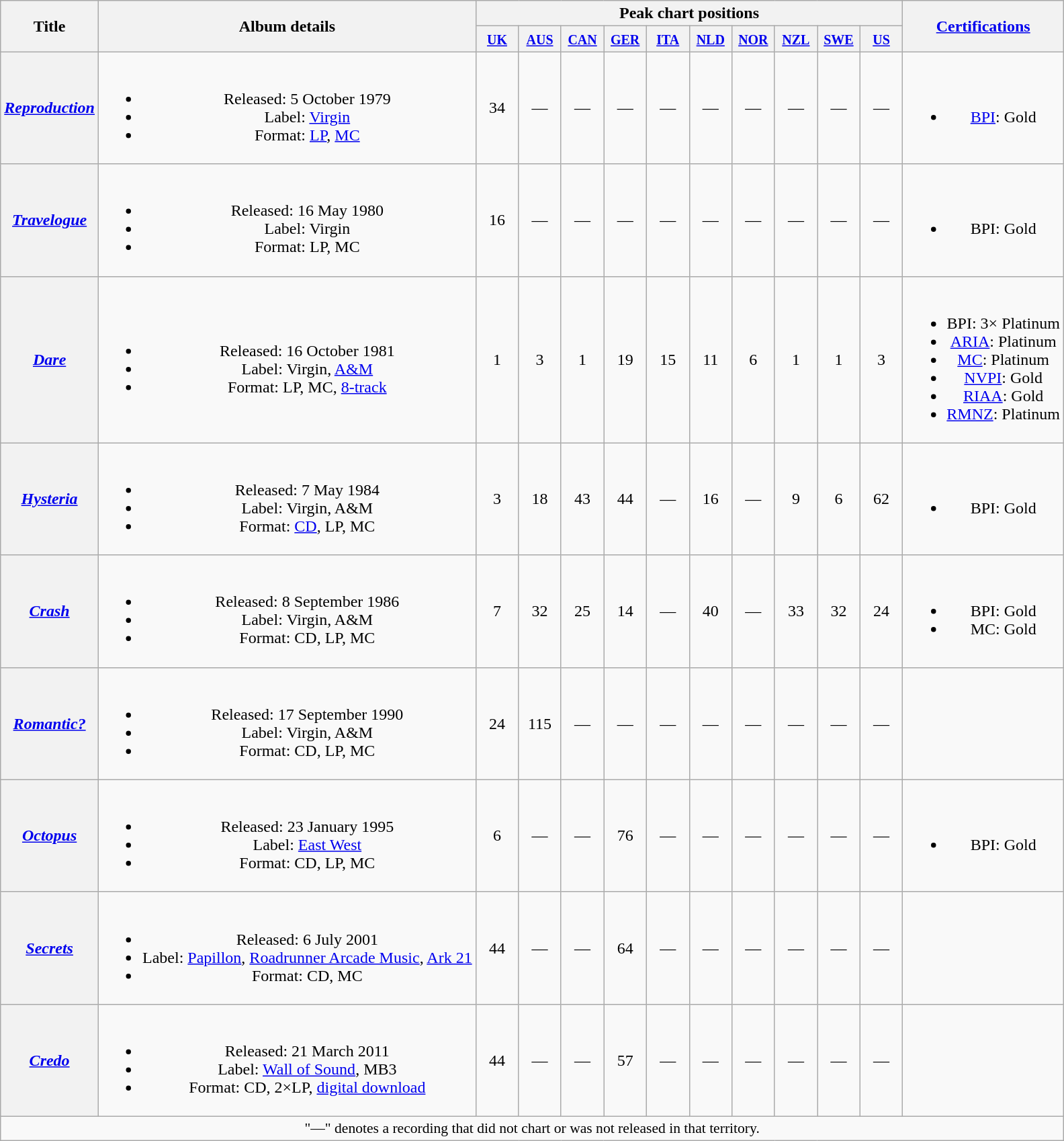<table class="wikitable plainrowheaders" style="text-align:center;">
<tr>
<th rowspan="2">Title</th>
<th rowspan="2">Album details</th>
<th colspan="10">Peak chart positions</th>
<th rowspan="2"><a href='#'>Certifications</a></th>
</tr>
<tr>
<th width="35"><small><a href='#'>UK</a></small><br></th>
<th width="35"><small><a href='#'>AUS</a></small><br></th>
<th width="35"><small><a href='#'>CAN</a></small><br></th>
<th width="35"><small><a href='#'>GER</a></small><br></th>
<th width="35"><small><a href='#'>ITA</a></small><br></th>
<th width="35"><small><a href='#'>NLD</a></small><br></th>
<th width="35"><small><a href='#'>NOR</a></small><br></th>
<th width="35"><small><a href='#'>NZL</a></small><br></th>
<th width="35"><small><a href='#'>SWE</a></small><br></th>
<th width="35"><small><a href='#'>US</a><br></small></th>
</tr>
<tr>
<th scope="row"><em><a href='#'>Reproduction</a></em></th>
<td><br><ul><li>Released: 5 October 1979</li><li>Label: <a href='#'>Virgin</a></li><li>Format: <a href='#'>LP</a>, <a href='#'>MC</a></li></ul></td>
<td align="center">34</td>
<td align="center">—</td>
<td align="center">—</td>
<td align="center">—</td>
<td align="center">—</td>
<td align="center">—</td>
<td align="center">—</td>
<td align="center">—</td>
<td align="center">—</td>
<td align="center">—</td>
<td><br><ul><li><a href='#'>BPI</a>: Gold</li></ul></td>
</tr>
<tr>
<th scope="row"><em><a href='#'>Travelogue</a></em></th>
<td><br><ul><li>Released: 16 May 1980</li><li>Label: Virgin</li><li>Format: LP, MC</li></ul></td>
<td align="center">16</td>
<td align="center">—</td>
<td align="center">—</td>
<td align="center">—</td>
<td align="center">—</td>
<td align="center">—</td>
<td align="center">—</td>
<td align="center">—</td>
<td align="center">—</td>
<td align="center">—</td>
<td><br><ul><li>BPI: Gold</li></ul></td>
</tr>
<tr>
<th scope="row"><em><a href='#'>Dare</a></em></th>
<td><br><ul><li>Released: 16 October 1981</li><li>Label: Virgin, <a href='#'>A&M</a></li><li>Format: LP, MC, <a href='#'>8-track</a></li></ul></td>
<td align="center">1</td>
<td align="center">3</td>
<td align="center">1</td>
<td align="center">19</td>
<td align="center">15</td>
<td align="center">11</td>
<td align="center">6</td>
<td align="center">1</td>
<td align="center">1</td>
<td align="center">3</td>
<td><br><ul><li>BPI: 3× Platinum</li><li><a href='#'>ARIA</a>: Platinum</li><li><a href='#'>MC</a>: Platinum</li><li><a href='#'>NVPI</a>: Gold</li><li><a href='#'>RIAA</a>: Gold</li><li><a href='#'>RMNZ</a>: Platinum</li></ul></td>
</tr>
<tr>
<th scope="row"><em><a href='#'>Hysteria</a></em></th>
<td><br><ul><li>Released: 7 May 1984</li><li>Label: Virgin, A&M</li><li>Format: <a href='#'>CD</a>, LP, MC</li></ul></td>
<td align="center">3</td>
<td align="center">18</td>
<td align="center">43</td>
<td align="center">44</td>
<td align="center">—</td>
<td align="center">16</td>
<td align="center">—</td>
<td align="center">9</td>
<td align="center">6</td>
<td align="center">62</td>
<td><br><ul><li>BPI: Gold</li></ul></td>
</tr>
<tr>
<th scope="row"><em><a href='#'>Crash</a></em></th>
<td><br><ul><li>Released: 8 September 1986</li><li>Label: Virgin, A&M</li><li>Format: CD, LP, MC</li></ul></td>
<td align="center">7</td>
<td align="center">32</td>
<td align="center">25</td>
<td align="center">14</td>
<td align="center">—</td>
<td align="center">40</td>
<td align="center">—</td>
<td align="center">33</td>
<td align="center">32</td>
<td align="center">24</td>
<td><br><ul><li>BPI: Gold</li><li>MC: Gold</li></ul></td>
</tr>
<tr>
<th scope="row"><em><a href='#'>Romantic?</a></em></th>
<td><br><ul><li>Released: 17 September 1990</li><li>Label: Virgin, A&M</li><li>Format: CD, LP, MC</li></ul></td>
<td align="center">24</td>
<td align="center">115</td>
<td align="center">—</td>
<td align="center">—</td>
<td align="center">—</td>
<td align="center">—</td>
<td align="center">—</td>
<td align="center">—</td>
<td align="center">—</td>
<td align="center">—</td>
<td></td>
</tr>
<tr>
<th scope="row"><em><a href='#'>Octopus</a></em></th>
<td><br><ul><li>Released: 23 January 1995</li><li>Label: <a href='#'>East West</a></li><li>Format: CD, LP, MC</li></ul></td>
<td align="center">6</td>
<td align="center">—</td>
<td align="center">—</td>
<td align="center">76</td>
<td align="center">—</td>
<td align="center">—</td>
<td align="center">—</td>
<td align="center">—</td>
<td align="center">—</td>
<td align="center">—</td>
<td><br><ul><li>BPI: Gold</li></ul></td>
</tr>
<tr>
<th scope="row"><em><a href='#'>Secrets</a></em></th>
<td><br><ul><li>Released: 6 July 2001</li><li>Label: <a href='#'>Papillon</a>, <a href='#'>Roadrunner Arcade Music</a>, <a href='#'>Ark 21</a></li><li>Format: CD, MC</li></ul></td>
<td align="center">44</td>
<td align="center">—</td>
<td align="center">—</td>
<td align="center">64</td>
<td align="center">—</td>
<td align="center">—</td>
<td align="center">—</td>
<td align="center">—</td>
<td align="center">—</td>
<td align="center">—</td>
<td></td>
</tr>
<tr>
<th scope="row"><em><a href='#'>Credo</a></em></th>
<td><br><ul><li>Released: 21 March 2011</li><li>Label: <a href='#'>Wall of Sound</a>, MB3</li><li>Format: CD, 2×LP, <a href='#'>digital download</a></li></ul></td>
<td align="center">44</td>
<td align="center">—</td>
<td align="center">—</td>
<td align="center">57</td>
<td align="center">—</td>
<td align="center">—</td>
<td align="center">—</td>
<td align="center">—</td>
<td align="center">—</td>
<td align="center">—</td>
<td></td>
</tr>
<tr>
<td colspan="14" style="font-size:90%">"—" denotes a recording that did not chart or was not released in that territory.</td>
</tr>
</table>
